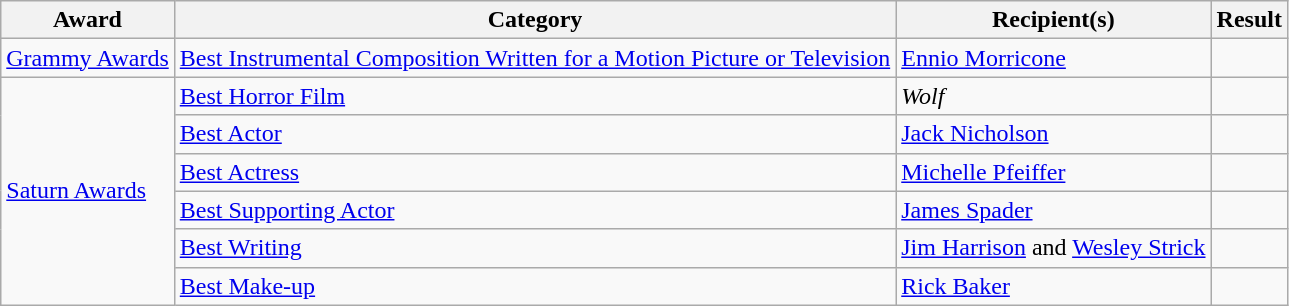<table class="wikitable">
<tr>
<th>Award</th>
<th>Category</th>
<th>Recipient(s)</th>
<th>Result</th>
</tr>
<tr>
<td><a href='#'>Grammy Awards</a></td>
<td><a href='#'>Best Instrumental Composition Written for a Motion Picture or Television</a></td>
<td><a href='#'>Ennio Morricone</a></td>
<td></td>
</tr>
<tr>
<td rowspan="6"><a href='#'>Saturn Awards</a></td>
<td><a href='#'>Best Horror Film</a></td>
<td><em>Wolf</em></td>
<td></td>
</tr>
<tr>
<td><a href='#'>Best Actor</a></td>
<td><a href='#'>Jack Nicholson</a></td>
<td></td>
</tr>
<tr>
<td><a href='#'>Best Actress</a></td>
<td><a href='#'>Michelle Pfeiffer</a></td>
<td></td>
</tr>
<tr>
<td><a href='#'>Best Supporting Actor</a></td>
<td><a href='#'>James Spader</a></td>
<td></td>
</tr>
<tr>
<td><a href='#'>Best Writing</a></td>
<td><a href='#'>Jim Harrison</a> and <a href='#'>Wesley Strick</a></td>
<td></td>
</tr>
<tr>
<td><a href='#'>Best Make-up</a></td>
<td><a href='#'>Rick Baker</a></td>
<td></td>
</tr>
</table>
